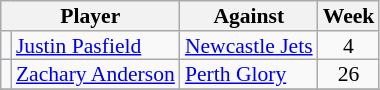<table class="wikitable" style="text-align:center; line-height: 90%; font-size:90%;">
<tr>
<th colspan="2">Player</th>
<th>Against</th>
<th>Week</th>
</tr>
<tr>
<td></td>
<td style="text-align:left;"><a href='#'>Justin Pasfield</a></td>
<td style="text-align:left;"> <a href='#'>Newcastle Jets</a></td>
<td>4</td>
</tr>
<tr>
<td></td>
<td style="text-align:left;"><a href='#'>Zachary Anderson</a></td>
<td style="text-align:left;"> <a href='#'>Perth Glory</a></td>
<td>26</td>
</tr>
<tr>
</tr>
</table>
